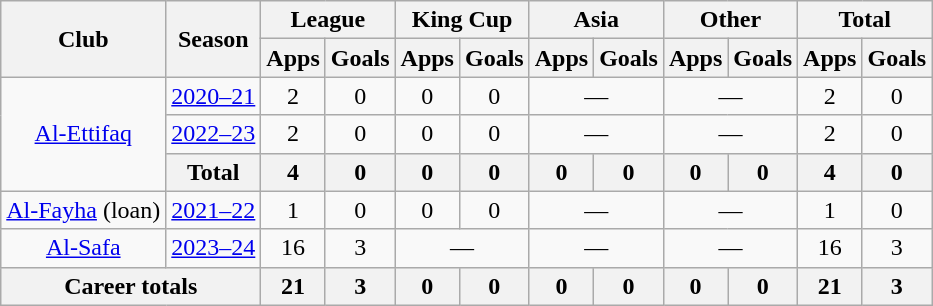<table class="wikitable" style="text-align: center">
<tr>
<th rowspan=2>Club</th>
<th rowspan=2>Season</th>
<th colspan=2>League</th>
<th colspan=2>King Cup</th>
<th colspan=2>Asia</th>
<th colspan=2>Other</th>
<th colspan=2>Total</th>
</tr>
<tr>
<th>Apps</th>
<th>Goals</th>
<th>Apps</th>
<th>Goals</th>
<th>Apps</th>
<th>Goals</th>
<th>Apps</th>
<th>Goals</th>
<th>Apps</th>
<th>Goals</th>
</tr>
<tr>
<td rowspan=3><a href='#'>Al-Ettifaq</a></td>
<td><a href='#'>2020–21</a></td>
<td>2</td>
<td>0</td>
<td>0</td>
<td>0</td>
<td colspan=2>—</td>
<td colspan=2>—</td>
<td>2</td>
<td>0</td>
</tr>
<tr>
<td><a href='#'>2022–23</a></td>
<td>2</td>
<td>0</td>
<td>0</td>
<td>0</td>
<td colspan=2>—</td>
<td colspan=2>—</td>
<td>2</td>
<td>0</td>
</tr>
<tr>
<th>Total</th>
<th>4</th>
<th>0</th>
<th>0</th>
<th>0</th>
<th>0</th>
<th>0</th>
<th>0</th>
<th>0</th>
<th>4</th>
<th>0</th>
</tr>
<tr>
<td rowspan=1><a href='#'>Al-Fayha</a> (loan)</td>
<td><a href='#'>2021–22</a></td>
<td>1</td>
<td>0</td>
<td>0</td>
<td>0</td>
<td colspan=2>—</td>
<td colspan=2>—</td>
<td>1</td>
<td>0</td>
</tr>
<tr>
<td rowspan=1><a href='#'>Al-Safa</a></td>
<td><a href='#'>2023–24</a></td>
<td>16</td>
<td>3</td>
<td colspan=2>—</td>
<td colspan=2>—</td>
<td colspan=2>—</td>
<td>16</td>
<td>3</td>
</tr>
<tr>
<th colspan=2>Career totals</th>
<th>21</th>
<th>3</th>
<th>0</th>
<th>0</th>
<th>0</th>
<th>0</th>
<th>0</th>
<th>0</th>
<th>21</th>
<th>3</th>
</tr>
</table>
